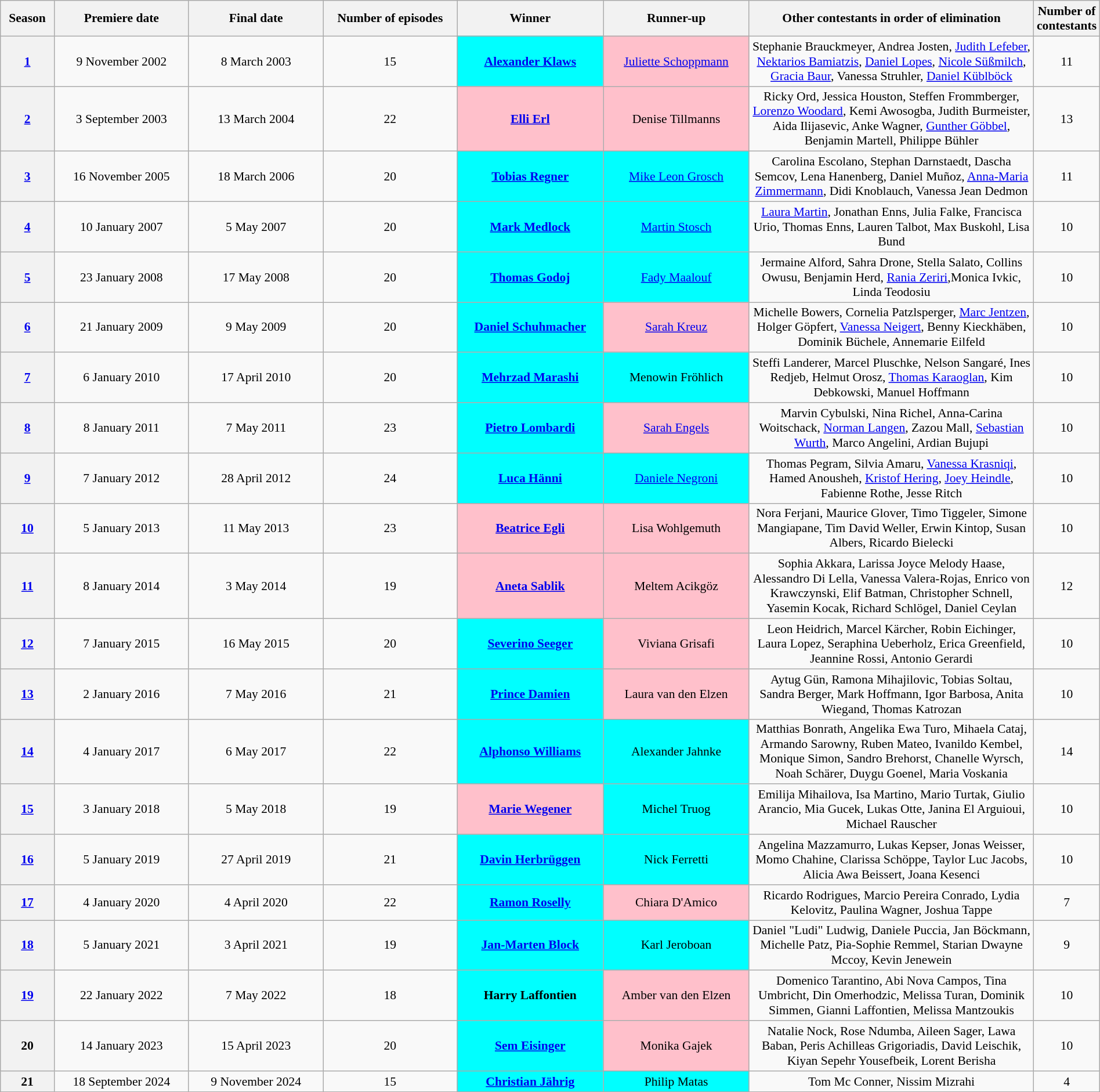<table class="wikitable" style="font-size:90%; width:100%; text-align: center;">
<tr>
<th width="5%">Season</th>
<th width="13%">Premiere date</th>
<th width="13%">Final date</th>
<th width="13%">Number of episodes</th>
<th width=14%>Winner</th>
<th width=14%>Runner-up</th>
<th width="35%">Other contestants in order of elimination</th>
<th width="7%">Number of contestants</th>
</tr>
<tr>
<th><a href='#'>1</a></th>
<td>9 November 2002</td>
<td>8 March 2003</td>
<td>15</td>
<td bgcolor="cyan"><strong><a href='#'>Alexander Klaws</a></strong></td>
<td bgcolor="pink"><a href='#'>Juliette Schoppmann</a></td>
<td>Stephanie Brauckmeyer, Andrea Josten, <a href='#'>Judith Lefeber</a>, <a href='#'>Nektarios Bamiatzis</a>, <a href='#'>Daniel Lopes</a>, <a href='#'>Nicole Süßmilch</a>, <a href='#'>Gracia Baur</a>, Vanessa Struhler, <a href='#'>Daniel Küblböck</a></td>
<td>11</td>
</tr>
<tr>
<th><a href='#'>2</a></th>
<td>3 September 2003</td>
<td>13 March 2004</td>
<td>22</td>
<td bgcolor="pink"><strong><a href='#'>Elli Erl</a></strong></td>
<td bgcolor="pink">Denise Tillmanns</td>
<td>Ricky Ord, Jessica Houston, Steffen Frommberger, <a href='#'>Lorenzo Woodard</a>, Kemi Awosogba, Judith Burmeister, Aida Ilijasevic, Anke Wagner, <a href='#'>Gunther Göbbel</a>, Benjamin Martell, Philippe Bühler</td>
<td>13</td>
</tr>
<tr>
<th><a href='#'>3</a></th>
<td>16 November 2005</td>
<td>18 March 2006</td>
<td>20</td>
<td bgcolor="cyan"><strong><a href='#'>Tobias Regner</a></strong></td>
<td bgcolor="cyan"><a href='#'>Mike Leon Grosch</a></td>
<td>Carolina Escolano, Stephan Darnstaedt, Dascha Semcov, Lena Hanenberg, Daniel Muñoz, <a href='#'>Anna-Maria Zimmermann</a>, Didi Knoblauch, Vanessa Jean Dedmon</td>
<td>11</td>
</tr>
<tr>
<th><a href='#'>4</a></th>
<td>10 January 2007</td>
<td>5 May 2007</td>
<td>20</td>
<td bgcolor="cyan"><strong><a href='#'>Mark Medlock</a></strong></td>
<td bgcolor="cyan"><a href='#'>Martin Stosch</a></td>
<td><a href='#'>Laura Martin</a>, Jonathan Enns, Julia Falke, Francisca Urio, Thomas Enns, Lauren Talbot, Max Buskohl, Lisa Bund</td>
<td>10</td>
</tr>
<tr>
<th><a href='#'>5</a></th>
<td>23 January 2008</td>
<td>17 May 2008</td>
<td>20</td>
<td bgcolor="cyan"><strong><a href='#'>Thomas Godoj</a></strong></td>
<td bgcolor="cyan"><a href='#'>Fady Maalouf</a></td>
<td>Jermaine Alford, Sahra Drone, Stella Salato, Collins Owusu, Benjamin Herd, <a href='#'>Rania Zeriri</a>,Monica Ivkic, Linda Teodosiu</td>
<td>10</td>
</tr>
<tr>
<th><a href='#'>6</a></th>
<td>21 January 2009</td>
<td>9 May 2009</td>
<td>20</td>
<td bgcolor="cyan"><strong><a href='#'>Daniel Schuhmacher</a></strong></td>
<td bgcolor="pink"><a href='#'>Sarah Kreuz</a></td>
<td>Michelle Bowers, Cornelia Patzlsperger, <a href='#'>Marc Jentzen</a>, Holger Göpfert, <a href='#'>Vanessa Neigert</a>, Benny Kieckhäben, Dominik Büchele, Annemarie Eilfeld</td>
<td>10</td>
</tr>
<tr>
<th><a href='#'>7</a></th>
<td>6 January 2010</td>
<td>17 April 2010</td>
<td>20</td>
<td bgcolor="cyan"><strong><a href='#'>Mehrzad Marashi</a></strong></td>
<td bgcolor="cyan">Menowin Fröhlich</td>
<td>Steffi Landerer, Marcel Pluschke, Nelson Sangaré, Ines Redjeb, Helmut Orosz, <a href='#'>Thomas Karaoglan</a>, Kim Debkowski, Manuel Hoffmann</td>
<td>10</td>
</tr>
<tr>
<th><a href='#'>8</a></th>
<td>8 January 2011</td>
<td>7 May 2011</td>
<td>23</td>
<td bgcolor="cyan"><strong><a href='#'>Pietro Lombardi</a></strong></td>
<td bgcolor="pink"><a href='#'>Sarah Engels</a></td>
<td>Marvin Cybulski, Nina Richel, Anna-Carina Woitschack, <a href='#'>Norman Langen</a>, Zazou Mall, <a href='#'>Sebastian Wurth</a>, Marco Angelini, Ardian Bujupi</td>
<td>10</td>
</tr>
<tr>
<th><a href='#'>9</a></th>
<td>7 January 2012</td>
<td>28 April 2012</td>
<td>24</td>
<td bgcolor="cyan"><strong><a href='#'>Luca Hänni</a></strong></td>
<td bgcolor="cyan"><a href='#'>Daniele Negroni</a></td>
<td>Thomas Pegram, Silvia Amaru, <a href='#'>Vanessa Krasniqi</a>, Hamed Anousheh, <a href='#'>Kristof Hering</a>, <a href='#'>Joey Heindle</a>, Fabienne Rothe, Jesse Ritch</td>
<td>10</td>
</tr>
<tr>
<th><a href='#'>10</a></th>
<td>5 January 2013</td>
<td>11 May 2013</td>
<td>23</td>
<td bgcolor="pink"><strong><a href='#'>Beatrice Egli</a></strong></td>
<td bgcolor="pink">Lisa Wohlgemuth</td>
<td>Nora Ferjani, Maurice Glover, Timo Tiggeler, Simone Mangiapane, Tim David Weller, Erwin Kintop, Susan Albers, Ricardo Bielecki</td>
<td>10</td>
</tr>
<tr>
<th><a href='#'>11</a></th>
<td>8 January 2014</td>
<td>3 May 2014</td>
<td>19</td>
<td bgcolor="pink"><strong><a href='#'>Aneta Sablik</a></strong></td>
<td bgcolor="pink">Meltem Acikgöz</td>
<td>Sophia Akkara, Larissa Joyce Melody Haase, Alessandro Di Lella, Vanessa Valera-Rojas, Enrico von Krawczynski, Elif Batman, Christopher Schnell, Yasemin Kocak, Richard Schlögel, Daniel Ceylan</td>
<td>12</td>
</tr>
<tr>
<th><a href='#'>12</a></th>
<td>7 January 2015</td>
<td>16 May 2015</td>
<td>20</td>
<td bgcolor="cyan"><strong><a href='#'>Severino Seeger</a></strong></td>
<td bgcolor="pink">Viviana Grisafi</td>
<td>Leon Heidrich, Marcel Kärcher, Robin Eichinger, Laura Lopez, Seraphina Ueberholz, Erica Greenfield, Jeannine Rossi, Antonio Gerardi</td>
<td>10</td>
</tr>
<tr>
<th><a href='#'>13</a></th>
<td>2 January 2016</td>
<td>7 May 2016</td>
<td>21</td>
<td bgcolor="cyan"><strong><a href='#'>Prince Damien</a></strong></td>
<td bgcolor="pink">Laura van den Elzen</td>
<td>Aytug Gün, Ramona Mihajilovic, Tobias Soltau, Sandra Berger, Mark Hoffmann, Igor Barbosa, Anita Wiegand, Thomas Katrozan</td>
<td>10</td>
</tr>
<tr>
<th><a href='#'>14</a></th>
<td>4 January 2017</td>
<td>6 May 2017</td>
<td>22</td>
<td bgcolor="cyan"><strong><a href='#'>Alphonso Williams</a></strong></td>
<td bgcolor="cyan">Alexander Jahnke</td>
<td>Matthias Bonrath, Angelika Ewa Turo, Mihaela Cataj, Armando Sarowny, Ruben Mateo, Ivanildo Kembel, Monique Simon, Sandro Brehorst, Chanelle Wyrsch, Noah Schärer, Duygu Goenel, Maria Voskania</td>
<td>14</td>
</tr>
<tr>
<th><a href='#'>15</a></th>
<td>3 January 2018</td>
<td>5 May 2018</td>
<td>19</td>
<td bgcolor="pink"><strong><a href='#'>Marie Wegener</a></strong></td>
<td bgcolor="cyan">Michel Truog</td>
<td>Emilija Mihailova, Isa Martino, Mario Turtak, Giulio Arancio, Mia Gucek, Lukas Otte, Janina El Arguioui, Michael Rauscher</td>
<td>10</td>
</tr>
<tr>
<th><a href='#'>16</a></th>
<td>5 January 2019</td>
<td>27 April 2019</td>
<td>21</td>
<td bgcolor="cyan"><strong><a href='#'>Davin Herbrüggen</a></strong></td>
<td bgcolor="cyan">Nick Ferretti</td>
<td>Angelina Mazzamurro, Lukas Kepser, Jonas Weisser, Momo Chahine, Clarissa Schöppe, Taylor Luc Jacobs, Alicia Awa Beissert, Joana Kesenci</td>
<td>10</td>
</tr>
<tr>
<th><a href='#'>17</a></th>
<td>4 January 2020</td>
<td>4 April 2020</td>
<td>22</td>
<td bgcolor="cyan"><strong><a href='#'>Ramon Roselly</a></strong></td>
<td bgcolor="pink">Chiara D'Amico</td>
<td>Ricardo Rodrigues, Marcio Pereira Conrado, Lydia Kelovitz, Paulina Wagner, Joshua Tappe</td>
<td>7</td>
</tr>
<tr>
<th><a href='#'>18</a></th>
<td>5 January 2021</td>
<td>3 April 2021</td>
<td>19</td>
<td bgcolor="cyan"><strong><a href='#'>Jan-Marten Block</a></strong></td>
<td bgcolor="cyan">Karl Jeroboan</td>
<td>Daniel "Ludi" Ludwig, Daniele Puccia, Jan Böckmann, Michelle Patz, Pia-Sophie Remmel, Starian Dwayne Mccoy, Kevin Jenewein</td>
<td>9</td>
</tr>
<tr>
<th><a href='#'>19</a></th>
<td>22 January 2022</td>
<td>7 May 2022</td>
<td>18</td>
<td bgcolor="cyan"><strong>Harry Laffontien</strong></td>
<td bgcolor="pink">Amber van den Elzen</td>
<td>Domenico Tarantino, Abi Nova Campos, Tina Umbricht, Din Omerhodzic, Melissa Turan, Dominik Simmen, Gianni Laffontien, Melissa Mantzoukis</td>
<td>10</td>
</tr>
<tr>
<th>20</th>
<td>14 January 2023</td>
<td>15 April 2023</td>
<td>20</td>
<td bgcolor="cyan"><strong><a href='#'>Sem Eisinger</a></strong></td>
<td bgcolor="pink">Monika Gajek</td>
<td>Natalie Nock, Rose Ndumba, Aileen Sager, Lawa Baban, Peris Achilleas Grigoriadis, David Leischik, Kiyan Sepehr Yousefbeik, Lorent Berisha</td>
<td>10</td>
</tr>
<tr>
<th>21</th>
<td>18 September 2024</td>
<td>9 November 2024</td>
<td>15</td>
<td bgcolor="cyan"><strong><a href='#'>Christian Jährig</a></strong></td>
<td bgcolor="cyan">Philip Matas</td>
<td>Tom Mc Conner, Nissim Mizrahi</td>
<td>4</td>
</tr>
</table>
